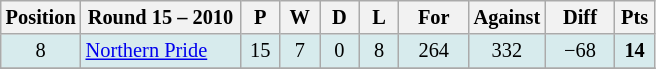<table class="wikitable" style="text-align:center; font-size:85%;">
<tr>
<th width=40 abbr="Position">Position</th>
<th width=100>Round 15 – 2010</th>
<th width=20 abbr="Played">P</th>
<th width=20 abbr="Won">W</th>
<th width=20 abbr="Drawn">D</th>
<th width=20 abbr="Lost">L</th>
<th width=40 abbr="Points for">For</th>
<th width=40 abbr="Points against">Against</th>
<th width=40 abbr="Points difference">Diff</th>
<th width=20 abbr="Points">Pts</th>
</tr>
<tr style="background: #d7ebed;">
<td>8</td>
<td style="text-align:left;"> <a href='#'>Northern Pride</a></td>
<td>15</td>
<td>7</td>
<td>0</td>
<td>8</td>
<td>264</td>
<td>332</td>
<td>−68</td>
<td><strong>14</strong></td>
</tr>
<tr>
</tr>
</table>
